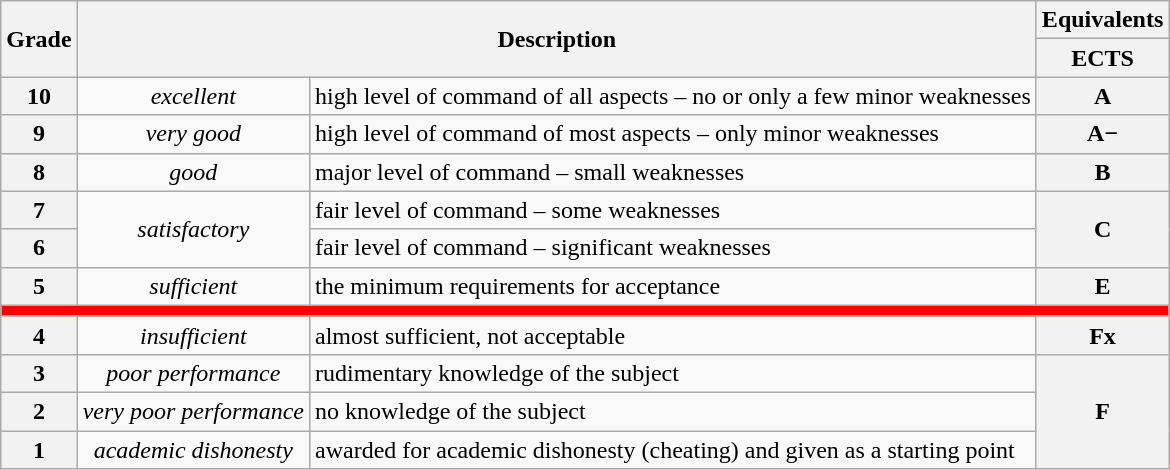<table class="wikitable">
<tr>
<th rowspan="2">Grade</th>
<th rowspan="2" colspan="2">Description</th>
<th colspan="2">Equivalents</th>
</tr>
<tr>
<th>ECTS</th>
</tr>
<tr>
<th>10</th>
<td align="center"><em>excellent</em></td>
<td>high level of command of all aspects – no or only a few minor weaknesses</td>
<th>A</th>
</tr>
<tr>
<th>9</th>
<td align="center"><em>very good</em></td>
<td>high level of command of most aspects – only minor weaknesses</td>
<th>A−</th>
</tr>
<tr>
<th>8</th>
<td align="center"><em>good</em></td>
<td>major level of command – small weaknesses</td>
<th>B</th>
</tr>
<tr>
<th>7</th>
<td rowspan="2" align="center"><em>satisfactory</em></td>
<td>fair level of command – some weaknesses</td>
<th rowspan="2">C</th>
</tr>
<tr>
<th>6</th>
<td>fair level of command – significant weaknesses</td>
</tr>
<tr>
<th>5</th>
<td align="center"><em>sufficient</em></td>
<td>the minimum requirements for acceptance</td>
<th>E</th>
</tr>
<tr>
<td colspan="5" style="background-color:red;"></td>
</tr>
<tr>
<th>4</th>
<td align="center"><em>insufficient</em></td>
<td>almost sufficient, not acceptable</td>
<th>Fx</th>
</tr>
<tr>
<th>3</th>
<td align="center"><em>poor performance</em></td>
<td>rudimentary knowledge of the subject</td>
<th rowspan="3">F</th>
</tr>
<tr>
<th>2</th>
<td align="center"><em>very poor performance</em></td>
<td>no knowledge of the subject</td>
</tr>
<tr>
<th>1</th>
<td align="center"><em>academic dishonesty</em></td>
<td>awarded for academic dishonesty (cheating) and given as a starting point</td>
</tr>
</table>
